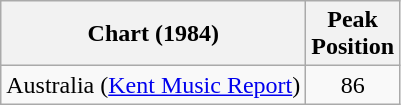<table class="wikitable">
<tr>
<th>Chart (1984)</th>
<th>Peak<br>Position</th>
</tr>
<tr>
<td>Australia (<a href='#'>Kent Music Report</a>)</td>
<td align="center">86</td>
</tr>
</table>
